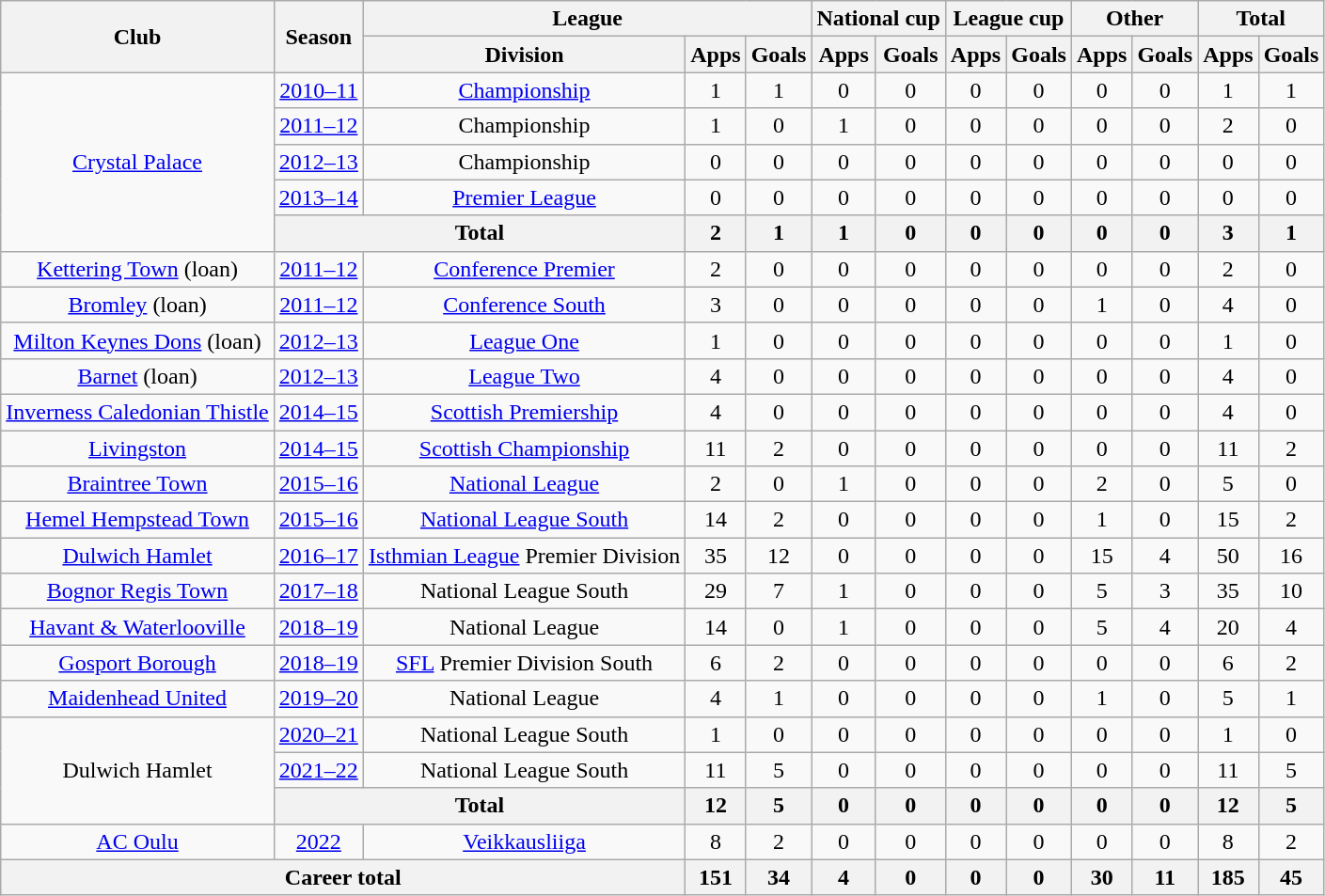<table class="wikitable" style="text-align: center;">
<tr>
<th rowspan="2">Club</th>
<th rowspan="2">Season</th>
<th colspan="3">League</th>
<th colspan="2">National cup</th>
<th colspan="2">League cup</th>
<th colspan="2">Other</th>
<th colspan="2">Total</th>
</tr>
<tr>
<th>Division</th>
<th>Apps</th>
<th>Goals</th>
<th>Apps</th>
<th>Goals</th>
<th>Apps</th>
<th>Goals</th>
<th>Apps</th>
<th>Goals</th>
<th>Apps</th>
<th>Goals</th>
</tr>
<tr>
<td rowspan="5"><a href='#'>Crystal Palace</a></td>
<td><a href='#'>2010–11</a></td>
<td><a href='#'>Championship</a></td>
<td>1</td>
<td>1</td>
<td>0</td>
<td>0</td>
<td>0</td>
<td>0</td>
<td>0</td>
<td>0</td>
<td>1</td>
<td>1</td>
</tr>
<tr>
<td><a href='#'>2011–12</a></td>
<td>Championship</td>
<td>1</td>
<td>0</td>
<td>1</td>
<td>0</td>
<td>0</td>
<td>0</td>
<td>0</td>
<td>0</td>
<td>2</td>
<td>0</td>
</tr>
<tr>
<td><a href='#'>2012–13</a></td>
<td>Championship</td>
<td>0</td>
<td>0</td>
<td>0</td>
<td>0</td>
<td>0</td>
<td>0</td>
<td>0</td>
<td>0</td>
<td>0</td>
<td>0</td>
</tr>
<tr>
<td><a href='#'>2013–14</a></td>
<td><a href='#'>Premier League</a></td>
<td>0</td>
<td>0</td>
<td>0</td>
<td>0</td>
<td>0</td>
<td>0</td>
<td>0</td>
<td>0</td>
<td>0</td>
<td>0</td>
</tr>
<tr>
<th colspan="2">Total</th>
<th>2</th>
<th>1</th>
<th>1</th>
<th>0</th>
<th>0</th>
<th>0</th>
<th>0</th>
<th>0</th>
<th>3</th>
<th>1</th>
</tr>
<tr>
<td><a href='#'>Kettering Town</a> (loan)</td>
<td><a href='#'>2011–12</a></td>
<td><a href='#'>Conference Premier</a></td>
<td>2</td>
<td>0</td>
<td>0</td>
<td>0</td>
<td>0</td>
<td>0</td>
<td>0</td>
<td>0</td>
<td>2</td>
<td>0</td>
</tr>
<tr>
<td><a href='#'>Bromley</a> (loan)</td>
<td><a href='#'>2011–12</a></td>
<td><a href='#'>Conference South</a></td>
<td>3</td>
<td>0</td>
<td>0</td>
<td>0</td>
<td>0</td>
<td>0</td>
<td>1</td>
<td>0</td>
<td>4</td>
<td>0</td>
</tr>
<tr>
<td><a href='#'>Milton Keynes Dons</a> (loan)</td>
<td><a href='#'>2012–13</a></td>
<td><a href='#'>League One</a></td>
<td>1</td>
<td>0</td>
<td>0</td>
<td>0</td>
<td>0</td>
<td>0</td>
<td>0</td>
<td>0</td>
<td>1</td>
<td>0</td>
</tr>
<tr>
<td><a href='#'>Barnet</a> (loan)</td>
<td><a href='#'>2012–13</a></td>
<td><a href='#'>League Two</a></td>
<td>4</td>
<td>0</td>
<td>0</td>
<td>0</td>
<td>0</td>
<td>0</td>
<td>0</td>
<td>0</td>
<td>4</td>
<td>0</td>
</tr>
<tr>
<td><a href='#'>Inverness Caledonian Thistle</a></td>
<td><a href='#'>2014–15</a></td>
<td><a href='#'>Scottish Premiership</a></td>
<td>4</td>
<td>0</td>
<td>0</td>
<td>0</td>
<td>0</td>
<td>0</td>
<td>0</td>
<td>0</td>
<td>4</td>
<td>0</td>
</tr>
<tr>
<td><a href='#'>Livingston</a></td>
<td><a href='#'>2014–15</a></td>
<td><a href='#'>Scottish Championship</a></td>
<td>11</td>
<td>2</td>
<td>0</td>
<td>0</td>
<td>0</td>
<td>0</td>
<td>0</td>
<td>0</td>
<td>11</td>
<td>2</td>
</tr>
<tr>
<td><a href='#'>Braintree Town</a></td>
<td><a href='#'>2015–16</a></td>
<td><a href='#'>National League</a></td>
<td>2</td>
<td>0</td>
<td>1</td>
<td>0</td>
<td>0</td>
<td>0</td>
<td>2</td>
<td>0</td>
<td>5</td>
<td>0</td>
</tr>
<tr>
<td><a href='#'>Hemel Hempstead Town</a></td>
<td><a href='#'>2015–16</a></td>
<td><a href='#'>National League South</a></td>
<td>14</td>
<td>2</td>
<td>0</td>
<td>0</td>
<td>0</td>
<td>0</td>
<td>1</td>
<td>0</td>
<td>15</td>
<td>2</td>
</tr>
<tr>
<td><a href='#'>Dulwich Hamlet</a></td>
<td><a href='#'>2016–17</a></td>
<td><a href='#'>Isthmian League</a> Premier Division</td>
<td>35</td>
<td>12</td>
<td>0</td>
<td>0</td>
<td>0</td>
<td>0</td>
<td>15</td>
<td>4</td>
<td>50</td>
<td>16</td>
</tr>
<tr>
<td><a href='#'>Bognor Regis Town</a></td>
<td><a href='#'>2017–18</a></td>
<td>National League South</td>
<td>29</td>
<td>7</td>
<td>1</td>
<td>0</td>
<td>0</td>
<td>0</td>
<td>5</td>
<td>3</td>
<td>35</td>
<td>10</td>
</tr>
<tr>
<td><a href='#'>Havant & Waterlooville</a></td>
<td><a href='#'>2018–19</a></td>
<td>National League</td>
<td>14</td>
<td>0</td>
<td>1</td>
<td>0</td>
<td>0</td>
<td>0</td>
<td>5</td>
<td>4</td>
<td>20</td>
<td>4</td>
</tr>
<tr>
<td><a href='#'>Gosport Borough</a></td>
<td><a href='#'>2018–19</a></td>
<td><a href='#'>SFL</a> Premier Division South</td>
<td>6</td>
<td>2</td>
<td>0</td>
<td>0</td>
<td>0</td>
<td>0</td>
<td>0</td>
<td>0</td>
<td>6</td>
<td>2</td>
</tr>
<tr>
<td><a href='#'>Maidenhead United</a></td>
<td><a href='#'>2019–20</a></td>
<td>National League</td>
<td>4</td>
<td>1</td>
<td>0</td>
<td>0</td>
<td>0</td>
<td>0</td>
<td>1</td>
<td>0</td>
<td>5</td>
<td>1</td>
</tr>
<tr>
<td rowspan="3">Dulwich Hamlet</td>
<td><a href='#'>2020–21</a></td>
<td>National League South</td>
<td>1</td>
<td>0</td>
<td>0</td>
<td>0</td>
<td>0</td>
<td>0</td>
<td>0</td>
<td>0</td>
<td>1</td>
<td>0</td>
</tr>
<tr>
<td><a href='#'>2021–22</a></td>
<td>National League South</td>
<td>11</td>
<td>5</td>
<td>0</td>
<td>0</td>
<td>0</td>
<td>0</td>
<td>0</td>
<td>0</td>
<td>11</td>
<td>5</td>
</tr>
<tr>
<th colspan="2">Total</th>
<th>12</th>
<th>5</th>
<th>0</th>
<th>0</th>
<th>0</th>
<th>0</th>
<th>0</th>
<th>0</th>
<th>12</th>
<th>5</th>
</tr>
<tr>
<td><a href='#'>AC Oulu</a></td>
<td><a href='#'>2022</a></td>
<td><a href='#'>Veikkausliiga</a></td>
<td>8</td>
<td>2</td>
<td>0</td>
<td>0</td>
<td>0</td>
<td>0</td>
<td>0</td>
<td>0</td>
<td>8</td>
<td>2</td>
</tr>
<tr>
<th colspan="3">Career total</th>
<th>151</th>
<th>34</th>
<th>4</th>
<th>0</th>
<th>0</th>
<th>0</th>
<th>30</th>
<th>11</th>
<th>185</th>
<th>45</th>
</tr>
</table>
